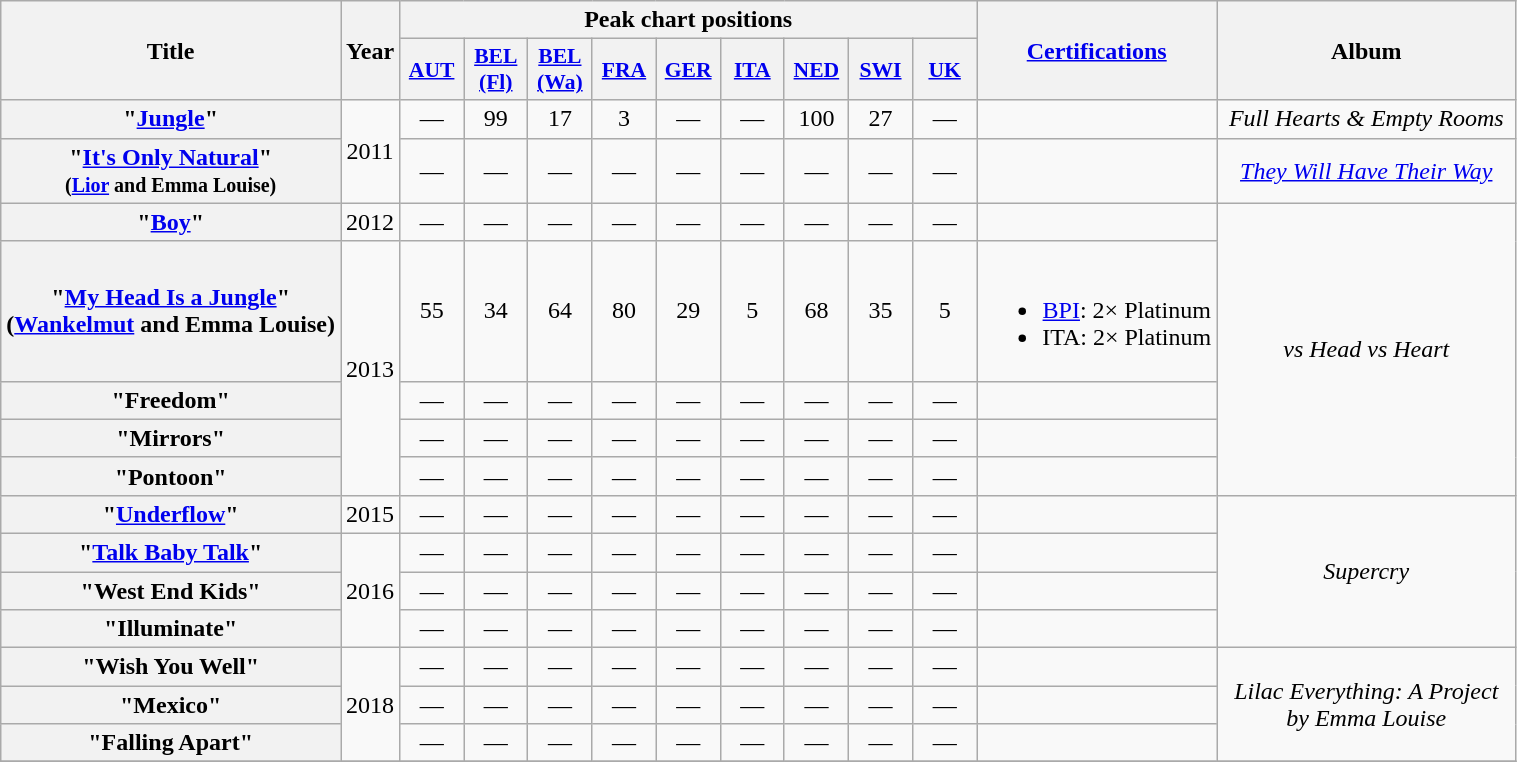<table class="wikitable plainrowheaders" style="text-align:center;">
<tr>
<th scope="col" rowspan="2">Title</th>
<th scope="col" rowspan="2">Year</th>
<th scope="col" colspan="9">Peak chart positions</th>
<th scope="col" rowspan="2"><a href='#'>Certifications</a></th>
<th scope="col" rowspan="2" style="width:12em;">Album</th>
</tr>
<tr>
<th scope="col" style="width:2.5em;font-size:90%;"><a href='#'>AUT</a><br></th>
<th scope="col" style="width:2.5em;font-size:90%;"><a href='#'>BEL <br>(Fl)</a><br></th>
<th scope="col" style="width:2.5em;font-size:90%;"><a href='#'>BEL <br>(Wa)</a><br></th>
<th scope="col" style="width:2.5em;font-size:90%;"><a href='#'>FRA</a><br></th>
<th scope="col" style="width:2.5em;font-size:90%;"><a href='#'>GER</a><br></th>
<th scope="col" style="width:2.5em;font-size:90%;"><a href='#'>ITA</a><br></th>
<th scope="col" style="width:2.5em;font-size:90%;"><a href='#'>NED</a><br></th>
<th scope="col" style="width:2.5em;font-size:90%;"><a href='#'>SWI</a><br></th>
<th scope="col" style="width:2.5em;font-size:90%;"><a href='#'>UK</a><br></th>
</tr>
<tr>
<th scope="row">"<a href='#'>Jungle</a>"</th>
<td rowspan="2">2011</td>
<td>—</td>
<td>99</td>
<td>17</td>
<td>3</td>
<td>—</td>
<td>—</td>
<td>100</td>
<td>27</td>
<td>—</td>
<td></td>
<td><em>Full Hearts & Empty Rooms</em></td>
</tr>
<tr>
<th scope="row">"<a href='#'>It's Only Natural</a>"<br><small>(<a href='#'>Lior</a> and Emma Louise)</small></th>
<td>—</td>
<td>—</td>
<td>—</td>
<td>—</td>
<td>—</td>
<td>—</td>
<td>—</td>
<td>—</td>
<td>—</td>
<td></td>
<td><em><a href='#'>They Will Have Their Way</a></em></td>
</tr>
<tr>
<th scope="row">"<a href='#'>Boy</a>"</th>
<td>2012</td>
<td>—</td>
<td>—</td>
<td>—</td>
<td>—</td>
<td>—</td>
<td>—</td>
<td>—</td>
<td>—</td>
<td>—</td>
<td></td>
<td rowspan="5"><em>vs Head vs Heart</em></td>
</tr>
<tr>
<th scope="row">"<a href='#'>My Head Is a Jungle</a>"<br><span>(<a href='#'>Wankelmut</a> and Emma Louise)</span></th>
<td rowspan="4">2013</td>
<td>55</td>
<td>34</td>
<td>64</td>
<td>80</td>
<td>29</td>
<td>5</td>
<td>68</td>
<td>35</td>
<td>5</td>
<td><br><ul><li><a href='#'>BPI</a>: 2× Platinum</li><li>ITA: 2× Platinum</li></ul></td>
</tr>
<tr>
<th scope="row">"Freedom"</th>
<td>—</td>
<td>—</td>
<td>—</td>
<td>—</td>
<td>—</td>
<td>—</td>
<td>—</td>
<td>—</td>
<td>—</td>
</tr>
<tr>
<th scope="row">"Mirrors"</th>
<td>—</td>
<td>—</td>
<td>—</td>
<td>—</td>
<td>—</td>
<td>—</td>
<td>—</td>
<td>—</td>
<td>—</td>
<td></td>
</tr>
<tr>
<th scope="row">"Pontoon"</th>
<td>—</td>
<td>—</td>
<td>—</td>
<td>—</td>
<td>—</td>
<td>—</td>
<td>—</td>
<td>—</td>
<td>—</td>
<td></td>
</tr>
<tr>
<th scope="row">"<a href='#'>Underflow</a>"</th>
<td>2015</td>
<td>—</td>
<td>—</td>
<td>—</td>
<td>—</td>
<td>—</td>
<td>—</td>
<td>—</td>
<td>—</td>
<td>—</td>
<td></td>
<td rowspan="4"><em>Supercry</em></td>
</tr>
<tr>
<th scope="row">"<a href='#'>Talk Baby Talk</a>"</th>
<td rowspan="3">2016</td>
<td>—</td>
<td>—</td>
<td>—</td>
<td>—</td>
<td>—</td>
<td>—</td>
<td>—</td>
<td>—</td>
<td>—</td>
<td></td>
</tr>
<tr>
<th scope="row">"West End Kids"</th>
<td>—</td>
<td>—</td>
<td>—</td>
<td>—</td>
<td>—</td>
<td>—</td>
<td>—</td>
<td>—</td>
<td>—</td>
<td></td>
</tr>
<tr>
<th scope="row">"Illuminate"</th>
<td>—</td>
<td>—</td>
<td>—</td>
<td>—</td>
<td>—</td>
<td>—</td>
<td>—</td>
<td>—</td>
<td>—</td>
<td></td>
</tr>
<tr>
<th scope="row">"Wish You Well"</th>
<td rowspan="3">2018</td>
<td>—</td>
<td>—</td>
<td>—</td>
<td>—</td>
<td>—</td>
<td>—</td>
<td>—</td>
<td>—</td>
<td>—</td>
<td></td>
<td rowspan="3"><em>Lilac Everything: A Project by Emma Louise</em></td>
</tr>
<tr>
<th scope="row">"Mexico"</th>
<td>—</td>
<td>—</td>
<td>—</td>
<td>—</td>
<td>—</td>
<td>—</td>
<td>—</td>
<td>—</td>
<td>—</td>
<td></td>
</tr>
<tr>
<th scope="row">"Falling Apart"</th>
<td>—</td>
<td>—</td>
<td>—</td>
<td>—</td>
<td>—</td>
<td>—</td>
<td>—</td>
<td>—</td>
<td>—</td>
<td></td>
</tr>
<tr>
</tr>
</table>
